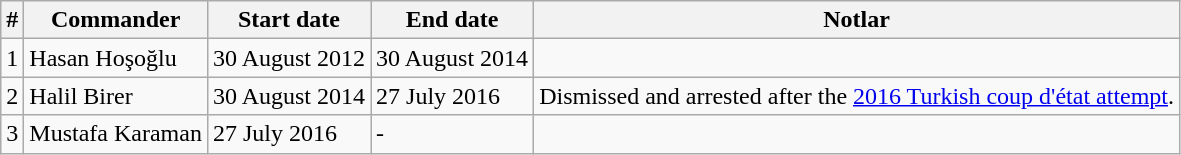<table class="wikitable">
<tr>
<th>#</th>
<th>Commander</th>
<th>Start date</th>
<th>End date</th>
<th>Notlar</th>
</tr>
<tr>
<td>1</td>
<td>Hasan Hoşoğlu</td>
<td>30 August 2012</td>
<td>30 August 2014</td>
<td></td>
</tr>
<tr>
<td>2</td>
<td>Halil Birer</td>
<td>30 August 2014</td>
<td>27 July 2016</td>
<td>Dismissed and arrested after the <a href='#'>2016 Turkish coup d'état attempt</a>.</td>
</tr>
<tr>
<td>3</td>
<td>Mustafa Karaman</td>
<td>27 July 2016</td>
<td>-</td>
<td></td>
</tr>
</table>
